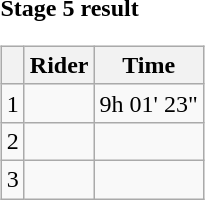<table>
<tr>
<td><strong>Stage 5 result</strong><br><table class="wikitable">
<tr>
<th></th>
<th>Rider</th>
<th>Time</th>
</tr>
<tr>
<td>1</td>
<td></td>
<td align="right">9h 01' 23"</td>
</tr>
<tr>
<td>2</td>
<td></td>
<td align="right"></td>
</tr>
<tr>
<td>3</td>
<td></td>
<td align="right"></td>
</tr>
</table>
</td>
</tr>
</table>
